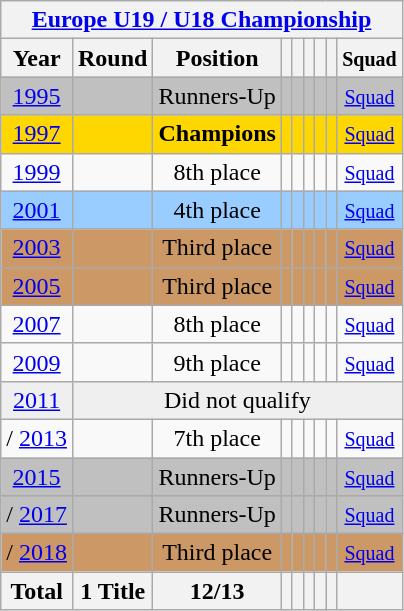<table class="wikitable" style="text-align: center;">
<tr>
<th colspan=9><a href='#'>Europe U19 / U18 Championship</a></th>
</tr>
<tr>
<th>Year</th>
<th>Round</th>
<th>Position</th>
<th></th>
<th></th>
<th></th>
<th></th>
<th></th>
<th><small>Squad</small></th>
</tr>
<tr bgcolor=silver>
<td> <a href='#'>1995</a></td>
<td></td>
<td>Runners-Up</td>
<td></td>
<td></td>
<td></td>
<td></td>
<td></td>
<td><small> <a href='#'>Squad</a></small></td>
</tr>
<tr bgcolor=gold>
<td> <a href='#'>1997</a></td>
<td></td>
<td><strong>Champions</strong></td>
<td></td>
<td></td>
<td></td>
<td></td>
<td></td>
<td><small> <a href='#'>Squad</a></small></td>
</tr>
<tr>
<td> <a href='#'>1999</a></td>
<td></td>
<td>8th place</td>
<td></td>
<td></td>
<td></td>
<td></td>
<td></td>
<td><small> <a href='#'>Squad</a></small></td>
</tr>
<tr bgcolor=9acdff>
<td> <a href='#'>2001</a></td>
<td></td>
<td>4th place</td>
<td></td>
<td></td>
<td></td>
<td></td>
<td></td>
<td><small> <a href='#'>Squad</a></small></td>
</tr>
<tr bgcolor=cc9966>
<td> <a href='#'>2003</a></td>
<td></td>
<td>Third place</td>
<td></td>
<td></td>
<td></td>
<td></td>
<td></td>
<td><small> <a href='#'>Squad</a></small></td>
</tr>
<tr bgcolor=cc9966>
<td> <a href='#'>2005</a></td>
<td></td>
<td>Third place</td>
<td></td>
<td></td>
<td></td>
<td></td>
<td></td>
<td><small> <a href='#'>Squad</a></small></td>
</tr>
<tr>
<td> <a href='#'>2007</a></td>
<td></td>
<td>8th place</td>
<td></td>
<td></td>
<td></td>
<td></td>
<td></td>
<td><small> <a href='#'>Squad</a></small></td>
</tr>
<tr>
<td> <a href='#'>2009</a></td>
<td></td>
<td>9th place</td>
<td></td>
<td></td>
<td></td>
<td></td>
<td></td>
<td><small> <a href='#'>Squad</a></small></td>
</tr>
<tr bgcolor="efefef">
<td> <a href='#'>2011</a></td>
<td colspan=9>Did not qualify</td>
</tr>
<tr>
<td>/ <a href='#'>2013</a></td>
<td></td>
<td>7th place</td>
<td></td>
<td></td>
<td></td>
<td></td>
<td></td>
<td><small> <a href='#'>Squad</a></small></td>
</tr>
<tr bgcolor=silver>
<td> <a href='#'>2015</a></td>
<td></td>
<td>Runners-Up</td>
<td></td>
<td></td>
<td></td>
<td></td>
<td></td>
<td><small> <a href='#'>Squad</a></small></td>
</tr>
<tr bgcolor=silver>
<td>/ <a href='#'>2017</a></td>
<td></td>
<td>Runners-Up</td>
<td></td>
<td></td>
<td></td>
<td></td>
<td></td>
<td><small> <a href='#'>Squad</a></small></td>
</tr>
<tr bgcolor=cc9966>
<td>/ <a href='#'>2018</a></td>
<td></td>
<td>Third place</td>
<td></td>
<td></td>
<td></td>
<td></td>
<td></td>
<td><small> <a href='#'>Squad</a></small></td>
</tr>
<tr>
<th>Total</th>
<th>1 Title</th>
<th>12/13</th>
<th></th>
<th></th>
<th></th>
<th></th>
<th></th>
<th></th>
</tr>
</table>
